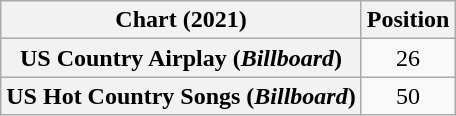<table class="wikitable sortable plainrowheaders" style="text-align:center">
<tr>
<th>Chart (2021)</th>
<th>Position</th>
</tr>
<tr>
<th scope="row">US Country Airplay (<em>Billboard</em>)</th>
<td>26</td>
</tr>
<tr>
<th scope="row">US Hot Country Songs (<em>Billboard</em>)</th>
<td>50</td>
</tr>
</table>
